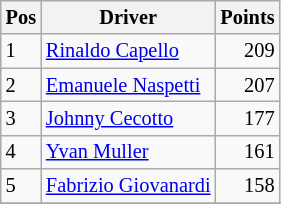<table class="wikitable" style="font-size: 85%;">
<tr>
<th>Pos</th>
<th>Driver</th>
<th>Points</th>
</tr>
<tr>
<td>1</td>
<td> <a href='#'>Rinaldo Capello</a></td>
<td align="right">209</td>
</tr>
<tr>
<td>2</td>
<td> <a href='#'>Emanuele Naspetti</a></td>
<td align="right">207</td>
</tr>
<tr>
<td>3</td>
<td> <a href='#'>Johnny Cecotto</a></td>
<td align="right">177</td>
</tr>
<tr>
<td>4</td>
<td> <a href='#'>Yvan Muller</a></td>
<td align="right">161</td>
</tr>
<tr>
<td>5</td>
<td> <a href='#'>Fabrizio Giovanardi</a></td>
<td align="right">158</td>
</tr>
<tr>
</tr>
</table>
